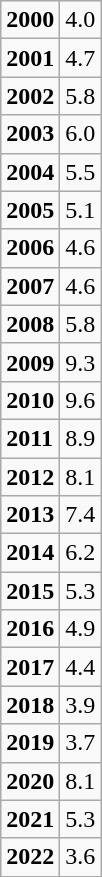<table class="wikitable">
<tr>
<td><strong>2000</strong></td>
<td>4.0</td>
</tr>
<tr>
<td><strong>2001</strong></td>
<td>4.7</td>
</tr>
<tr>
<td><strong>2002</strong></td>
<td>5.8</td>
</tr>
<tr>
<td><strong>2003</strong></td>
<td>6.0</td>
</tr>
<tr>
<td><strong>2004</strong></td>
<td>5.5</td>
</tr>
<tr>
<td><strong>2005</strong></td>
<td>5.1</td>
</tr>
<tr>
<td><strong>2006</strong></td>
<td>4.6</td>
</tr>
<tr>
<td><strong>2007</strong></td>
<td>4.6</td>
</tr>
<tr>
<td><strong>2008</strong></td>
<td>5.8</td>
</tr>
<tr>
<td><strong>2009</strong></td>
<td>9.3</td>
</tr>
<tr>
<td><strong>2010</strong></td>
<td>9.6</td>
</tr>
<tr>
<td><strong>2011</strong></td>
<td>8.9</td>
</tr>
<tr>
<td><strong>2012</strong></td>
<td>8.1</td>
</tr>
<tr>
<td><strong>2013</strong></td>
<td>7.4</td>
</tr>
<tr>
<td><strong>2014</strong></td>
<td>6.2</td>
</tr>
<tr>
<td><strong>2015</strong></td>
<td>5.3</td>
</tr>
<tr>
<td><strong>2016</strong></td>
<td>4.9</td>
</tr>
<tr>
<td><strong>2017</strong></td>
<td>4.4</td>
</tr>
<tr>
<td><strong>2018</strong></td>
<td>3.9</td>
</tr>
<tr>
<td><strong>2019</strong></td>
<td>3.7</td>
</tr>
<tr>
<td><strong>2020</strong></td>
<td>8.1</td>
</tr>
<tr>
<td><strong>2021</strong></td>
<td>5.3</td>
</tr>
<tr>
<td><strong>2022</strong></td>
<td>3.6<br></td>
</tr>
</table>
